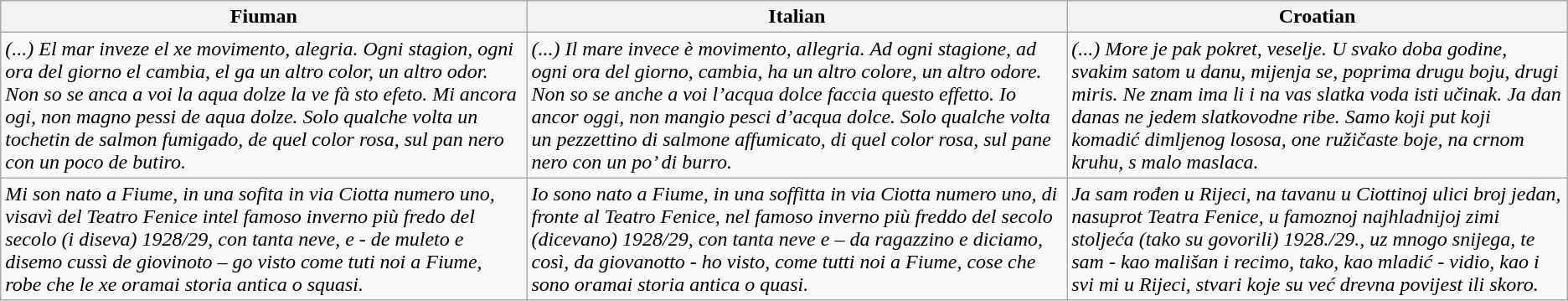<table class="wikitable">
<tr>
<th>Fiuman</th>
<th>Italian</th>
<th>Croatian</th>
</tr>
<tr>
<td><em>(...) El mar inveze el xe movimento, alegria. Ogni stagion, ogni ora del giorno el cambia, el ga un altro color, un altro odor. Non so se anca a voi la aqua dolze la ve fà sto efeto. Mi ancora ogi, non magno pessi de aqua dolze. Solo qualche volta un tochetin de salmon fumigado, de quel color rosa, sul pan nero con un poco de butiro.</em></td>
<td><em>(...) Il mare invece è movimento, allegria. Ad ogni stagione, ad ogni ora del giorno, cambia, ha un altro colore, un altro odore. Non so se anche a voi l’acqua dolce faccia questo effetto. Io ancor oggi, non mangio pesci d’acqua dolce. Solo qualche volta un pezzettino di salmone affumicato, di quel color rosa, sul pane nero con un po’ di burro.</em></td>
<td><em>(...) More je pak pokret, veselje. U svako doba godine, svakim satom u danu, mijenja se, poprima drugu boju, drugi miris. Ne znam ima li i na vas slatka voda isti učinak. Ja dan danas ne jedem slatkovodne ribe. Samo koji put koji komadić dimljenog lososa, one ružičaste boje, na crnom kruhu, s malo maslaca.</em></td>
</tr>
<tr>
<td><em>Mi son nato a Fiume, in una sofita in via Ciotta numero uno, visavì del Teatro Fenice intel famoso inverno più fredo del secolo (i diseva) 1928/29, con tanta neve, e - de muleto e disemo cussì de giovinoto – go visto come tuti noi a Fiume, robe che le xe oramai storia antica o squasi.</em></td>
<td><em>Io sono nato a Fiume, in una soffitta in via Ciotta numero uno, di fronte al Teatro Fenice, nel famoso inverno più freddo del secolo (dicevano) 1928/29, con tanta neve e – da ragazzino e diciamo, così, da giovanotto - ho visto, come tutti noi a Fiume, cose che sono oramai storia antica o quasi.</em></td>
<td><em>Ja sam rođen u Rijeci, na tavanu u Ciottinoj ulici broj jedan, nasuprot Teatra Fenice, u famoznoj najhladnijoj zimi stoljeća (tako su govorili) 1928./29., uz mnogo snijega, te sam - kao mališan i recimo, tako, kao mladić - vidio, kao i svi mi u Rijeci, stvari koje su već drevna povijest ili skoro.</em></td>
</tr>
</table>
